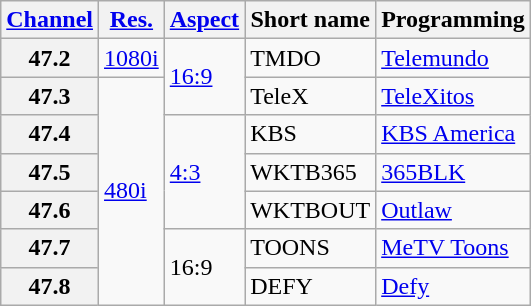<table class="wikitable">
<tr>
<th scope = "col"><a href='#'>Channel</a></th>
<th scope = "col"><a href='#'>Res.</a></th>
<th scope = "col"><a href='#'>Aspect</a></th>
<th scope = "col">Short name</th>
<th scope = "col">Programming</th>
</tr>
<tr>
<th scope = "row">47.2</th>
<td><a href='#'>1080i</a></td>
<td rowspan=2><a href='#'>16:9</a></td>
<td>TMDO</td>
<td><a href='#'>Telemundo</a></td>
</tr>
<tr>
<th scope = "row">47.3</th>
<td rowspan=6><a href='#'>480i</a></td>
<td>TeleX</td>
<td><a href='#'>TeleXitos</a></td>
</tr>
<tr>
<th scope = "row">47.4</th>
<td rowspan=3><a href='#'>4:3</a></td>
<td>KBS</td>
<td><a href='#'>KBS America</a></td>
</tr>
<tr>
<th scope = "row">47.5</th>
<td>WKTB365</td>
<td><a href='#'>365BLK</a></td>
</tr>
<tr>
<th scope = "row">47.6</th>
<td>WKTBOUT</td>
<td><a href='#'>Outlaw</a></td>
</tr>
<tr>
<th scope = "row">47.7</th>
<td rowspan=2>16:9</td>
<td>TOONS</td>
<td><a href='#'>MeTV Toons</a></td>
</tr>
<tr>
<th scope = "row">47.8</th>
<td>DEFY</td>
<td><a href='#'>Defy</a></td>
</tr>
</table>
